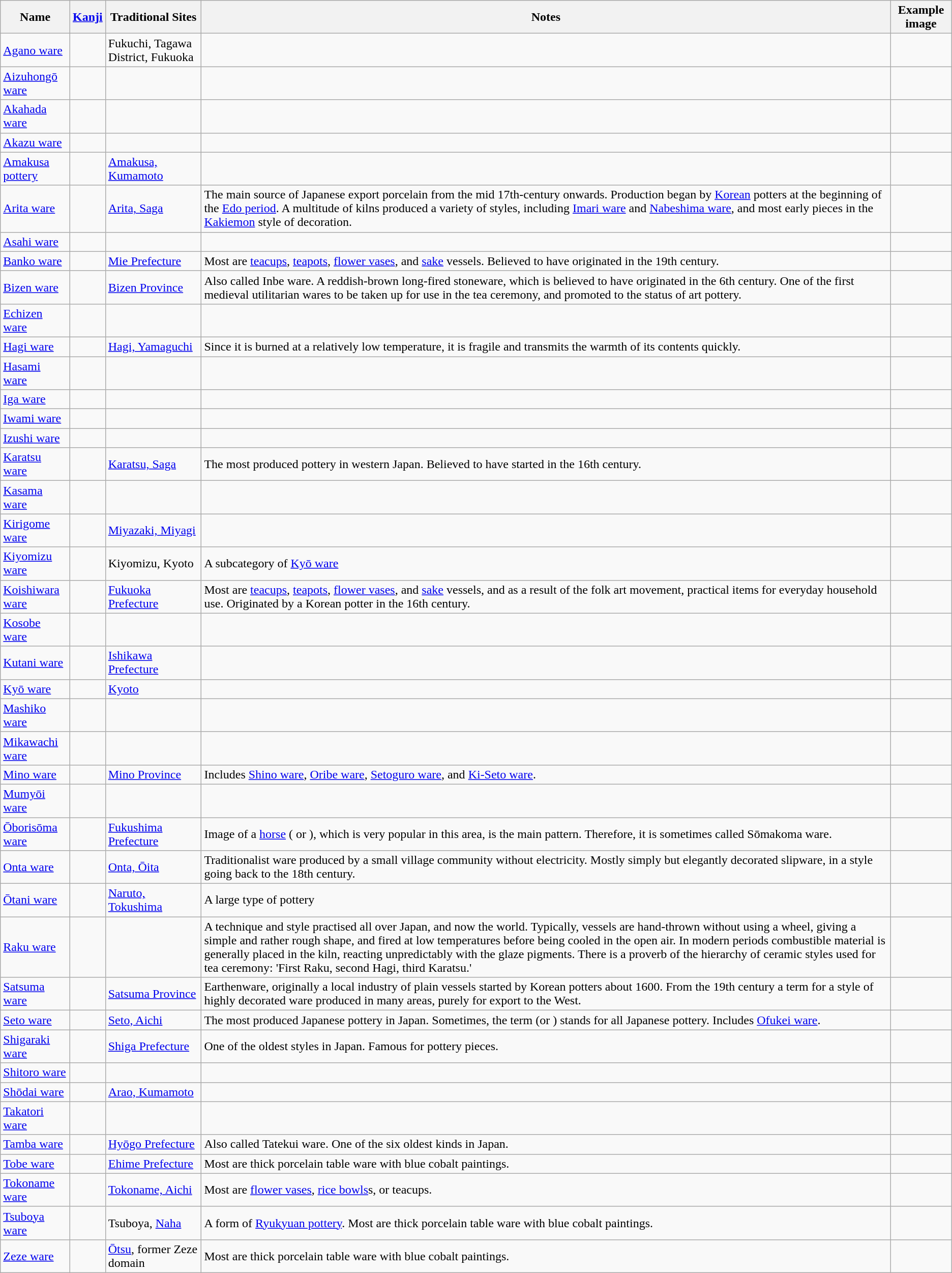<table class="wikitable">
<tr>
<th>Name</th>
<th><a href='#'>Kanji</a></th>
<th>Traditional Sites</th>
<th>Notes</th>
<th>Example image</th>
</tr>
<tr>
<td><a href='#'>Agano ware</a></td>
<td></td>
<td>Fukuchi, Tagawa District, Fukuoka</td>
<td></td>
<td></td>
</tr>
<tr>
<td><a href='#'>Aizuhongō ware</a></td>
<td></td>
<td></td>
<td></td>
<td></td>
</tr>
<tr>
<td><a href='#'>Akahada ware</a></td>
<td></td>
<td></td>
<td></td>
<td></td>
</tr>
<tr>
<td><a href='#'>Akazu ware</a></td>
<td></td>
<td></td>
<td></td>
<td></td>
</tr>
<tr>
<td><a href='#'>Amakusa pottery</a></td>
<td></td>
<td><a href='#'>Amakusa, Kumamoto</a></td>
<td></td>
</tr>
<tr>
<td><a href='#'>Arita ware</a></td>
<td></td>
<td><a href='#'>Arita, Saga</a></td>
<td>The main source of Japanese export porcelain from the mid 17th-century onwards. Production began by <a href='#'>Korean</a> potters at the beginning of the <a href='#'>Edo period</a>. A multitude of kilns produced a variety of styles, including <a href='#'>Imari ware</a> and <a href='#'>Nabeshima ware</a>, and most early pieces in the <a href='#'>Kakiemon</a> style of decoration.</td>
<td></td>
</tr>
<tr>
<td><a href='#'>Asahi ware</a></td>
<td></td>
<td></td>
<td></td>
<td></td>
</tr>
<tr>
<td><a href='#'>Banko ware</a></td>
<td></td>
<td><a href='#'>Mie Prefecture</a></td>
<td>Most are <a href='#'>teacups</a>, <a href='#'>teapots</a>, <a href='#'>flower vases</a>, and <a href='#'>sake</a> vessels. Believed to have originated in the 19th century.</td>
<td></td>
</tr>
<tr>
<td><a href='#'>Bizen ware</a></td>
<td></td>
<td><a href='#'>Bizen Province</a></td>
<td>Also called Inbe ware. A reddish-brown long-fired stoneware, which is believed to have originated in the 6th century. One of the first medieval utilitarian wares to be taken up for use in the tea ceremony, and promoted to the status of art pottery.</td>
<td></td>
</tr>
<tr>
<td><a href='#'>Echizen ware</a></td>
<td></td>
<td></td>
<td></td>
<td></td>
</tr>
<tr>
<td><a href='#'>Hagi ware</a></td>
<td></td>
<td><a href='#'>Hagi, Yamaguchi</a></td>
<td>Since it is burned at a relatively low temperature, it is fragile and transmits the warmth of its contents quickly.</td>
<td></td>
</tr>
<tr>
<td><a href='#'>Hasami ware</a></td>
<td></td>
<td></td>
<td></td>
<td></td>
</tr>
<tr>
<td><a href='#'>Iga ware</a></td>
<td></td>
<td></td>
<td></td>
<td></td>
</tr>
<tr>
<td><a href='#'>Iwami ware</a></td>
<td></td>
<td></td>
<td></td>
<td></td>
</tr>
<tr>
<td><a href='#'>Izushi ware</a></td>
<td></td>
<td></td>
<td></td>
<td></td>
</tr>
<tr>
<td><a href='#'>Karatsu ware</a></td>
<td></td>
<td><a href='#'>Karatsu, Saga</a></td>
<td>The most produced pottery in western Japan. Believed to have started in the 16th century.</td>
<td></td>
</tr>
<tr>
<td><a href='#'>Kasama ware</a></td>
<td></td>
<td></td>
<td></td>
<td></td>
</tr>
<tr>
<td><a href='#'>Kirigome ware</a></td>
<td></td>
<td><a href='#'>Miyazaki, Miyagi</a></td>
<td></td>
<td></td>
</tr>
<tr>
<td><a href='#'>Kiyomizu ware</a></td>
<td></td>
<td>Kiyomizu, Kyoto</td>
<td>A subcategory of <a href='#'>Kyō ware</a></td>
<td></td>
</tr>
<tr>
<td><a href='#'>Koishiwara ware</a></td>
<td></td>
<td><a href='#'>Fukuoka Prefecture</a></td>
<td>Most are <a href='#'>teacups</a>, <a href='#'>teapots</a>, <a href='#'>flower vases</a>, and <a href='#'>sake</a> vessels, and as a result of the folk art movement, practical items for everyday household use. Originated by a Korean potter in the 16th century.</td>
<td></td>
</tr>
<tr>
<td><a href='#'>Kosobe ware</a></td>
<td></td>
<td></td>
<td></td>
<td></td>
</tr>
<tr>
<td><a href='#'>Kutani ware</a></td>
<td></td>
<td><a href='#'>Ishikawa Prefecture</a></td>
<td></td>
<td></td>
</tr>
<tr>
<td><a href='#'>Kyō ware</a></td>
<td></td>
<td><a href='#'>Kyoto</a></td>
<td></td>
<td></td>
</tr>
<tr>
<td><a href='#'>Mashiko ware</a></td>
<td></td>
<td></td>
<td></td>
<td></td>
</tr>
<tr>
<td><a href='#'>Mikawachi ware</a></td>
<td></td>
<td></td>
<td></td>
<td></td>
</tr>
<tr>
<td><a href='#'>Mino ware</a></td>
<td></td>
<td><a href='#'>Mino Province</a></td>
<td>Includes <a href='#'>Shino ware</a>, <a href='#'>Oribe ware</a>, <a href='#'>Setoguro ware</a>, and <a href='#'>Ki-Seto ware</a>.</td>
<td></td>
</tr>
<tr>
<td><a href='#'>Mumyōi ware</a></td>
<td></td>
<td></td>
<td></td>
<td></td>
</tr>
<tr>
<td><a href='#'>Ōborisōma ware</a></td>
<td></td>
<td><a href='#'>Fukushima Prefecture</a></td>
<td>Image of a <a href='#'>horse</a> ( or ), which is very popular in this area, is the main pattern. Therefore, it is sometimes called Sōmakoma ware.</td>
<td></td>
</tr>
<tr>
<td><a href='#'>Onta ware</a></td>
<td></td>
<td><a href='#'>Onta, Ōita</a></td>
<td>Traditionalist ware produced by a small village community without electricity. Mostly simply but elegantly decorated slipware, in a style going back to the 18th century.</td>
<td></td>
</tr>
<tr>
<td><a href='#'>Ōtani ware</a></td>
<td></td>
<td><a href='#'>Naruto, Tokushima</a></td>
<td>A large type of pottery</td>
<td></td>
</tr>
<tr>
<td><a href='#'>Raku ware</a></td>
<td></td>
<td></td>
<td>A technique and style practised all over Japan, and now the world. Typically, vessels are hand-thrown without using a wheel, giving a simple and rather rough shape, and fired at low temperatures before being cooled in the open air. In modern periods combustible material is generally placed in the kiln, reacting unpredictably with the glaze pigments. There is a proverb of the hierarchy of ceramic styles used for tea ceremony: 'First Raku, second Hagi, third Karatsu.'</td>
<td></td>
</tr>
<tr>
<td><a href='#'>Satsuma ware</a></td>
<td></td>
<td><a href='#'>Satsuma Province</a></td>
<td>Earthenware, originally a local industry of plain vessels started by Korean potters about 1600. From the 19th century a term for a style of highly decorated ware produced in many areas, purely for export to the West.</td>
<td></td>
</tr>
<tr>
<td><a href='#'>Seto ware</a></td>
<td></td>
<td><a href='#'>Seto, Aichi</a></td>
<td>The most produced Japanese pottery in Japan. Sometimes, the term  (or ) stands for all Japanese pottery. Includes <a href='#'>Ofukei ware</a>.</td>
<td></td>
</tr>
<tr>
<td><a href='#'>Shigaraki ware</a></td>
<td></td>
<td><a href='#'>Shiga Prefecture</a></td>
<td>One of the oldest styles in Japan. Famous for  pottery pieces.</td>
<td></td>
</tr>
<tr>
<td><a href='#'>Shitoro ware</a></td>
<td></td>
<td></td>
<td></td>
<td></td>
</tr>
<tr>
<td><a href='#'>Shōdai ware</a></td>
<td></td>
<td><a href='#'>Arao, Kumamoto</a></td>
<td></td>
<td></td>
</tr>
<tr>
<td><a href='#'>Takatori ware</a></td>
<td></td>
<td></td>
<td></td>
<td></td>
</tr>
<tr>
<td><a href='#'>Tamba ware</a></td>
<td></td>
<td><a href='#'>Hyōgo Prefecture</a></td>
<td>Also called Tatekui ware. One of the six oldest kinds in Japan.</td>
<td></td>
</tr>
<tr>
<td><a href='#'>Tobe ware</a></td>
<td></td>
<td><a href='#'>Ehime Prefecture</a></td>
<td>Most are thick porcelain table ware with blue cobalt paintings.</td>
<td></td>
</tr>
<tr>
<td><a href='#'>Tokoname ware</a></td>
<td></td>
<td><a href='#'>Tokoname, Aichi</a></td>
<td>Most are <a href='#'>flower vases</a>, <a href='#'>rice bowls</a>s, or teacups.</td>
<td></td>
</tr>
<tr>
<td><a href='#'>Tsuboya ware</a></td>
<td></td>
<td>Tsuboya, <a href='#'>Naha</a></td>
<td>A form of <a href='#'>Ryukyuan pottery</a>. Most are thick porcelain table ware with blue cobalt paintings.</td>
<td></td>
</tr>
<tr>
<td><a href='#'>Zeze ware</a></td>
<td></td>
<td><a href='#'>Ōtsu</a>, former Zeze domain</td>
<td>Most are thick porcelain table ware with blue cobalt paintings.</td>
<td></td>
</tr>
</table>
